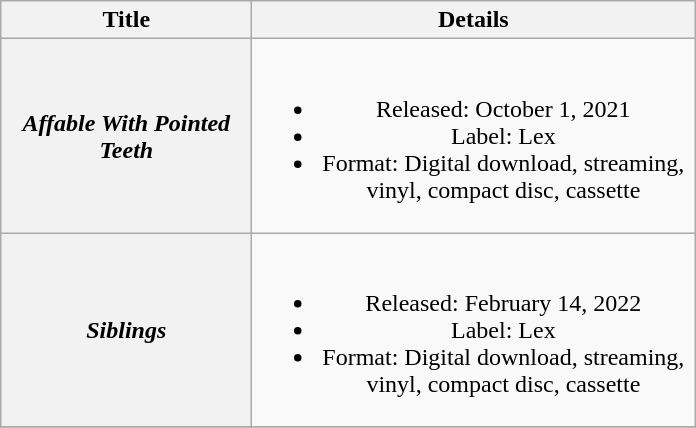<table class="wikitable plainrowheaders" style="text-align:center;">
<tr>
<th scope="col" style="width:10em;">Title</th>
<th scope="col" style="width:18em;">Details</th>
</tr>
<tr>
<th scope="row"><em>Affable With Pointed Teeth</em><br></th>
<td><br><ul><li>Released: October 1, 2021</li><li>Label: Lex</li><li>Format: Digital download, streaming, vinyl, compact disc, cassette</li></ul></td>
</tr>
<tr>
<th scope="row"><em>Siblings</em><br></th>
<td><br><ul><li>Released: February 14, 2022</li><li>Label: Lex</li><li>Format: Digital download, streaming, vinyl, compact disc, cassette</li></ul></td>
</tr>
<tr>
</tr>
</table>
